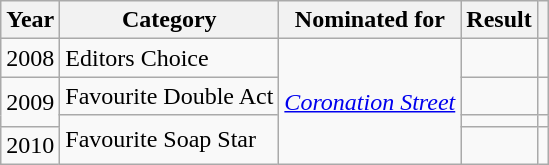<table class="wikitable plainrowheaders">
<tr>
<th scope="col">Year</th>
<th scope="col">Category</th>
<th scope="col">Nominated for</th>
<th scope="col">Result</th>
<th scope="col"></th>
</tr>
<tr>
<td align="center">2008</td>
<td>Editors Choice</td>
<td rowspan = "4"><em><a href='#'>Coronation Street</a></em></td>
<td></td>
<td></td>
</tr>
<tr>
<td rowspan = "2"  align="center">2009</td>
<td>Favourite Double Act </td>
<td></td>
<td></td>
</tr>
<tr>
<td rowspan = "2">Favourite Soap Star</td>
<td></td>
<td></td>
</tr>
<tr>
<td align="center">2010</td>
<td></td>
<td></td>
</tr>
</table>
